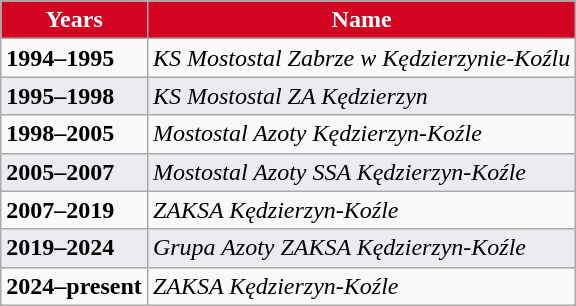<table class="wikitable" style="font-size:100%">
<tr>
<th style="color:#FFFFFF; background-color:#D20421">Years</th>
<th style="color:#FFFFFF; background-color:#D20421">Name</th>
</tr>
<tr>
<td><strong>1994–1995</strong></td>
<td><em>KS Mostostal Zabrze w Kędzierzynie-Koźlu</em></td>
</tr>
<tr style="background:#EAECF0">
<td><strong>1995–1998</strong></td>
<td><em>KS Mostostal ZA Kędzierzyn</em></td>
</tr>
<tr>
<td><strong>1998–2005</strong></td>
<td><em>Mostostal Azoty Kędzierzyn-Koźle</em></td>
</tr>
<tr style="background:#EAECF0">
<td><strong>2005–2007</strong></td>
<td><em>Mostostal Azoty SSA Kędzierzyn-Koźle</em></td>
</tr>
<tr>
<td><strong>2007–2019</strong></td>
<td><em>ZAKSA Kędzierzyn-Koźle</em></td>
</tr>
<tr style="background:#EAECF0">
<td><strong>2019–2024</strong></td>
<td><em>Grupa Azoty ZAKSA Kędzierzyn-Koźle</em></td>
</tr>
<tr>
<td><strong>2024–present</strong></td>
<td><em>ZAKSA Kędzierzyn-Koźle</em></td>
</tr>
</table>
